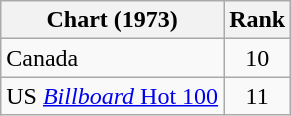<table class="wikitable">
<tr>
<th align="left">Chart (1973)</th>
<th style="text-align:center;">Rank</th>
</tr>
<tr>
<td>Canada</td>
<td style="text-align:center;">10</td>
</tr>
<tr>
<td>US <a href='#'><em>Billboard</em> Hot 100</a></td>
<td style="text-align:center;">11</td>
</tr>
</table>
